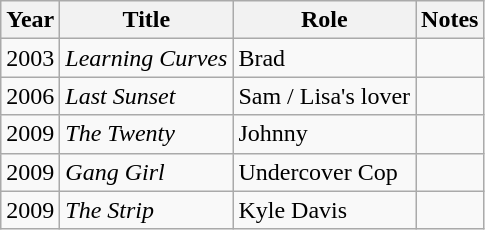<table class="wikitable sortable">
<tr>
<th>Year</th>
<th>Title</th>
<th>Role</th>
<th>Notes</th>
</tr>
<tr>
<td>2003</td>
<td><em>Learning Curves</em></td>
<td>Brad</td>
<td></td>
</tr>
<tr>
<td>2006</td>
<td><em>Last Sunset</em></td>
<td>Sam / Lisa's lover</td>
<td></td>
</tr>
<tr>
<td>2009</td>
<td><em>The Twenty</em></td>
<td>Johnny</td>
<td></td>
</tr>
<tr>
<td>2009</td>
<td><em>Gang Girl</em></td>
<td>Undercover Cop</td>
<td></td>
</tr>
<tr>
<td>2009</td>
<td><em>The Strip</em></td>
<td>Kyle Davis</td>
<td></td>
</tr>
</table>
